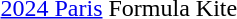<table>
<tr valign="top">
<td><a href='#'>2024 Paris</a> <br></td>
<td>Formula Kite</td>
<td></td>
<td></td>
<td></td>
</tr>
</table>
